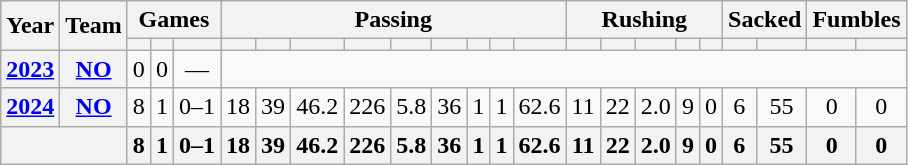<table class="wikitable" style="text-align:center;">
<tr>
<th rowspan="2">Year</th>
<th rowspan="2">Team</th>
<th colspan="3">Games</th>
<th colspan="9">Passing</th>
<th colspan="5">Rushing</th>
<th colspan="2">Sacked</th>
<th colspan="2">Fumbles</th>
</tr>
<tr>
<th></th>
<th></th>
<th></th>
<th></th>
<th></th>
<th></th>
<th></th>
<th></th>
<th></th>
<th></th>
<th></th>
<th></th>
<th></th>
<th></th>
<th></th>
<th></th>
<th></th>
<th></th>
<th></th>
<th></th>
<th></th>
</tr>
<tr>
<th><a href='#'>2023</a></th>
<th><a href='#'>NO</a></th>
<td>0</td>
<td>0</td>
<td>—</td>
<td colspan="18"></td>
</tr>
<tr>
<th><a href='#'>2024</a></th>
<th><a href='#'>NO</a></th>
<td>8</td>
<td>1</td>
<td>0–1</td>
<td>18</td>
<td>39</td>
<td>46.2</td>
<td>226</td>
<td>5.8</td>
<td>36</td>
<td>1</td>
<td>1</td>
<td>62.6</td>
<td>11</td>
<td>22</td>
<td>2.0</td>
<td>9</td>
<td>0</td>
<td>6</td>
<td>55</td>
<td>0</td>
<td>0</td>
</tr>
<tr>
<th colspan="2"></th>
<th>8</th>
<th>1</th>
<th>0–1</th>
<th>18</th>
<th>39</th>
<th>46.2</th>
<th>226</th>
<th>5.8</th>
<th>36</th>
<th>1</th>
<th>1</th>
<th>62.6</th>
<th>11</th>
<th>22</th>
<th>2.0</th>
<th>9</th>
<th>0</th>
<th>6</th>
<th>55</th>
<th>0</th>
<th>0</th>
</tr>
</table>
